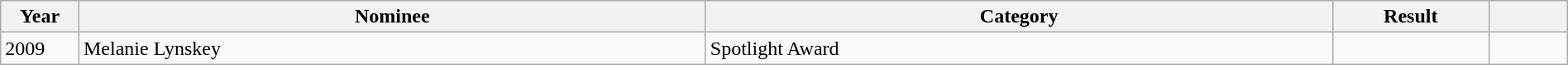<table class="wikitable" style="width:100%;">
<tr>
<th style="width:5%;">Year</th>
<th style="width:40%;">Nominee</th>
<th style="width:40%;">Category</th>
<th style="width:10%;">Result</th>
<th style="width:5%;"></th>
</tr>
<tr>
<td>2009</td>
<td>Melanie Lynskey</td>
<td>Spotlight Award</td>
<td></td>
<td style="text-align:center;"></td>
</tr>
</table>
